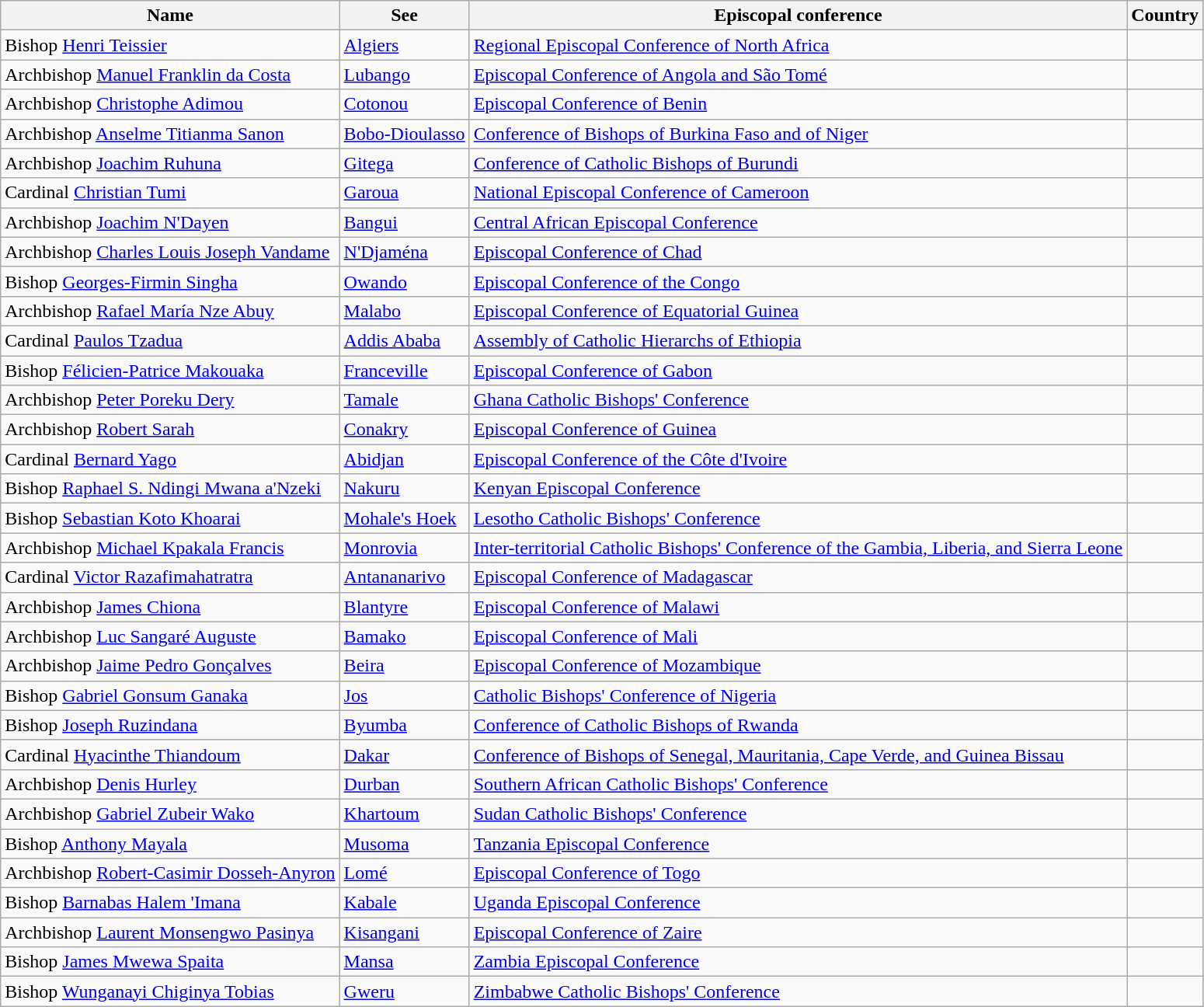<table class="wikitable">
<tr>
<th>Name</th>
<th>See</th>
<th>Episcopal conference</th>
<th>Country</th>
</tr>
<tr>
<td>Bishop <a href='#'>Henri Teissier</a></td>
<td><a href='#'>Algiers</a></td>
<td><a href='#'>Regional Episcopal Conference of North Africa</a></td>
<td></td>
</tr>
<tr>
<td>Archbishop <a href='#'>Manuel Franklin da Costa</a></td>
<td><a href='#'>Lubango</a></td>
<td><a href='#'>Episcopal Conference of Angola and São Tomé</a></td>
<td></td>
</tr>
<tr>
<td>Archbishop <a href='#'>Christophe Adimou</a></td>
<td><a href='#'>Cotonou</a></td>
<td><a href='#'>Episcopal Conference of Benin</a></td>
<td></td>
</tr>
<tr>
<td>Archbishop <a href='#'>Anselme Titianma Sanon</a></td>
<td><a href='#'>Bobo-Dioulasso</a></td>
<td><a href='#'>Conference of Bishops of Burkina Faso and of Niger</a></td>
<td></td>
</tr>
<tr>
<td>Archbishop <a href='#'>Joachim Ruhuna</a></td>
<td><a href='#'>Gitega</a></td>
<td><a href='#'>Conference of Catholic Bishops of Burundi</a></td>
<td></td>
</tr>
<tr>
<td>Cardinal <a href='#'>Christian Tumi</a></td>
<td><a href='#'>Garoua</a></td>
<td><a href='#'>National Episcopal Conference of Cameroon</a></td>
<td></td>
</tr>
<tr>
<td>Archbishop <a href='#'>Joachim N'Dayen</a></td>
<td><a href='#'>Bangui</a></td>
<td><a href='#'>Central African Episcopal Conference</a></td>
<td></td>
</tr>
<tr>
<td>Archbishop <a href='#'>Charles Louis Joseph Vandame</a></td>
<td><a href='#'>N'Djaména</a></td>
<td><a href='#'>Episcopal Conference of Chad</a></td>
<td></td>
</tr>
<tr>
<td>Bishop <a href='#'>Georges-Firmin Singha</a></td>
<td><a href='#'>Owando</a></td>
<td><a href='#'>Episcopal Conference of the Congo</a></td>
<td></td>
</tr>
<tr>
<td>Archbishop <a href='#'>Rafael María Nze Abuy</a></td>
<td><a href='#'>Malabo</a></td>
<td><a href='#'>Episcopal Conference of Equatorial Guinea</a></td>
<td></td>
</tr>
<tr>
<td>Cardinal <a href='#'>Paulos Tzadua</a></td>
<td><a href='#'>Addis Ababa</a></td>
<td><a href='#'>Assembly of Catholic Hierarchs of Ethiopia</a></td>
<td></td>
</tr>
<tr>
<td>Bishop <a href='#'>Félicien-Patrice Makouaka</a></td>
<td><a href='#'>Franceville</a></td>
<td><a href='#'>Episcopal Conference of Gabon</a></td>
<td></td>
</tr>
<tr>
<td>Archbishop <a href='#'>Peter Poreku Dery</a></td>
<td><a href='#'>Tamale</a></td>
<td><a href='#'>Ghana Catholic Bishops' Conference</a></td>
<td></td>
</tr>
<tr>
<td>Archbishop <a href='#'>Robert Sarah</a></td>
<td><a href='#'>Conakry</a></td>
<td><a href='#'>Episcopal Conference of Guinea</a></td>
<td></td>
</tr>
<tr>
<td>Cardinal <a href='#'>Bernard Yago</a></td>
<td><a href='#'>Abidjan</a></td>
<td><a href='#'>Episcopal Conference of the Côte d'Ivoire</a></td>
<td></td>
</tr>
<tr>
<td>Bishop <a href='#'>Raphael S. Ndingi Mwana a'Nzeki</a></td>
<td><a href='#'>Nakuru</a></td>
<td><a href='#'>Kenyan Episcopal Conference</a></td>
<td></td>
</tr>
<tr>
<td>Bishop <a href='#'>Sebastian Koto Khoarai</a></td>
<td><a href='#'>Mohale's Hoek</a></td>
<td><a href='#'>Lesotho Catholic Bishops' Conference</a></td>
<td></td>
</tr>
<tr>
<td>Archbishop <a href='#'>Michael Kpakala Francis</a></td>
<td><a href='#'>Monrovia</a></td>
<td><a href='#'>Inter-territorial Catholic Bishops' Conference of the Gambia, Liberia, and Sierra Leone</a></td>
<td></td>
</tr>
<tr>
<td>Cardinal <a href='#'>Victor Razafimahatratra</a></td>
<td><a href='#'>Antananarivo</a></td>
<td><a href='#'>Episcopal Conference of Madagascar</a></td>
<td></td>
</tr>
<tr>
<td>Archbishop <a href='#'>James Chiona</a></td>
<td><a href='#'>Blantyre</a></td>
<td><a href='#'>Episcopal Conference of Malawi</a></td>
<td></td>
</tr>
<tr>
<td>Archbishop <a href='#'>Luc Sangaré Auguste</a></td>
<td><a href='#'>Bamako</a></td>
<td><a href='#'>Episcopal Conference of Mali</a></td>
<td></td>
</tr>
<tr>
<td>Archbishop <a href='#'>Jaime Pedro Gonçalves</a></td>
<td><a href='#'>Beira</a></td>
<td><a href='#'>Episcopal Conference of Mozambique</a></td>
<td></td>
</tr>
<tr>
<td>Bishop <a href='#'>Gabriel Gonsum Ganaka</a></td>
<td><a href='#'>Jos</a></td>
<td><a href='#'>Catholic Bishops' Conference of Nigeria</a></td>
<td></td>
</tr>
<tr>
<td>Bishop <a href='#'>Joseph Ruzindana</a></td>
<td><a href='#'>Byumba</a></td>
<td><a href='#'>Conference of Catholic Bishops of Rwanda</a></td>
<td></td>
</tr>
<tr>
<td>Cardinal <a href='#'>Hyacinthe Thiandoum</a></td>
<td><a href='#'>Dakar</a></td>
<td><a href='#'>Conference of Bishops of Senegal, Mauritania, Cape Verde, and Guinea Bissau</a></td>
<td></td>
</tr>
<tr>
<td>Archbishop <a href='#'>Denis Hurley</a></td>
<td><a href='#'>Durban</a></td>
<td><a href='#'>Southern African Catholic Bishops' Conference</a></td>
<td></td>
</tr>
<tr>
<td>Archbishop <a href='#'>Gabriel Zubeir Wako</a></td>
<td><a href='#'>Khartoum</a></td>
<td><a href='#'>Sudan Catholic Bishops' Conference</a></td>
<td></td>
</tr>
<tr>
<td>Bishop <a href='#'>Anthony Mayala</a></td>
<td><a href='#'>Musoma</a></td>
<td><a href='#'>Tanzania Episcopal Conference</a></td>
<td></td>
</tr>
<tr>
<td>Archbishop <a href='#'>Robert-Casimir Dosseh-Anyron</a></td>
<td><a href='#'>Lomé</a></td>
<td><a href='#'>Episcopal Conference of Togo</a></td>
<td></td>
</tr>
<tr>
<td>Bishop <a href='#'>Barnabas Halem 'Imana</a></td>
<td><a href='#'>Kabale</a></td>
<td><a href='#'>Uganda Episcopal Conference</a></td>
<td></td>
</tr>
<tr>
<td>Archbishop <a href='#'>Laurent Monsengwo Pasinya</a></td>
<td><a href='#'>Kisangani</a></td>
<td><a href='#'>Episcopal Conference of Zaire</a></td>
<td></td>
</tr>
<tr>
<td>Bishop <a href='#'>James Mwewa Spaita</a></td>
<td><a href='#'>Mansa</a></td>
<td><a href='#'>Zambia Episcopal Conference</a></td>
<td></td>
</tr>
<tr>
<td>Bishop <a href='#'>Wunganayi Chiginya Tobias</a></td>
<td><a href='#'>Gweru</a></td>
<td><a href='#'>Zimbabwe Catholic Bishops' Conference</a></td>
<td></td>
</tr>
</table>
